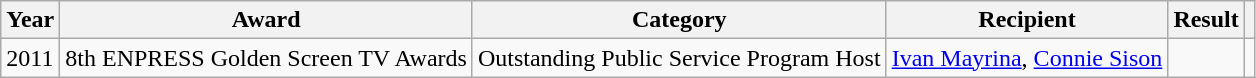<table class="wikitable">
<tr>
<th>Year</th>
<th>Award</th>
<th>Category</th>
<th>Recipient</th>
<th>Result</th>
<th></th>
</tr>
<tr>
<td>2011</td>
<td>8th ENPRESS Golden Screen TV Awards</td>
<td>Outstanding Public Service Program Host</td>
<td><a href='#'>Ivan Mayrina</a>, <a href='#'>Connie Sison</a></td>
<td></td>
<td></td>
</tr>
</table>
